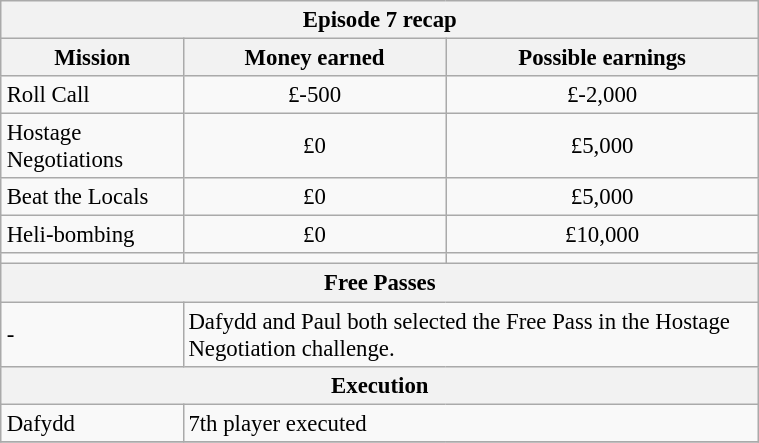<table class="wikitable" style="font-size: 95%; margin: 10px" align="right" width="40%">
<tr>
<th colspan=3>Episode 7 recap</th>
</tr>
<tr>
<th>Mission</th>
<th>Money earned</th>
<th>Possible earnings</th>
</tr>
<tr>
<td>Roll Call</td>
<td align="center">£-500</td>
<td align="center">£-2,000</td>
</tr>
<tr>
<td>Hostage Negotiations</td>
<td align="center">£0</td>
<td align="center">£5,000</td>
</tr>
<tr>
<td>Beat the Locals</td>
<td align="center">£0</td>
<td align="center">£5,000</td>
</tr>
<tr>
<td>Heli-bombing</td>
<td align="center">£0</td>
<td align="center">£10,000</td>
</tr>
<tr>
<td><strong></strong></td>
<td align="center"><strong></strong></td>
<td align="center"><strong></strong></td>
</tr>
<tr>
<th colspan=3>Free Passes</th>
</tr>
<tr>
<td align="centre">-</td>
<td colspan=2>Dafydd and Paul both selected the Free Pass in the Hostage Negotiation challenge.</td>
</tr>
<tr>
<th colspan=3>Execution</th>
</tr>
<tr>
<td>Dafydd</td>
<td colspan=2>7th player executed</td>
</tr>
<tr>
</tr>
</table>
